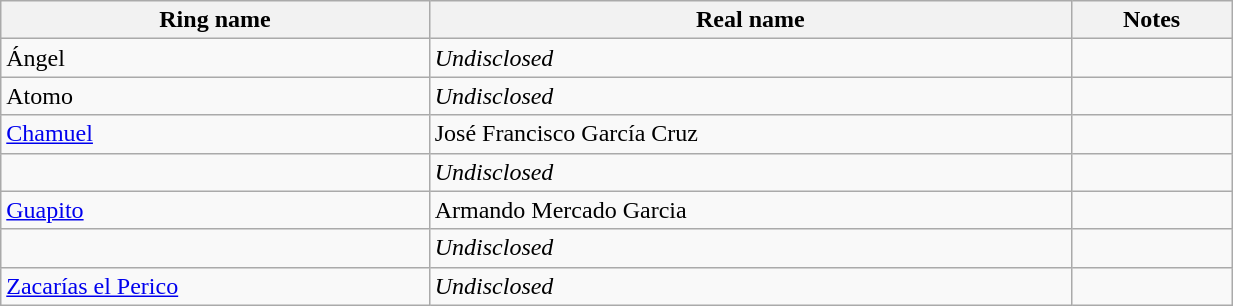<table class="wikitable sortable" style="width:65%;">
<tr>
<th>Ring name</th>
<th>Real name</th>
<th>Notes</th>
</tr>
<tr>
<td>Ángel</td>
<td><em>Undisclosed</em></td>
<td> </td>
</tr>
<tr>
<td>Atomo</td>
<td><em>Undisclosed</em></td>
<td> </td>
</tr>
<tr>
<td><a href='#'>Chamuel</a></td>
<td>José Francisco García Cruz</td>
<td></td>
</tr>
<tr>
<td></td>
<td><em>Undisclosed</em></td>
<td></td>
</tr>
<tr>
<td><a href='#'>Guapito</a></td>
<td>Armando Mercado Garcia</td>
<td></td>
</tr>
<tr>
<td></td>
<td><em>Undisclosed</em></td>
<td></td>
</tr>
<tr>
<td><a href='#'>Zacarías el Perico</a></td>
<td><em>Undisclosed</em></td>
<td></td>
</tr>
</table>
